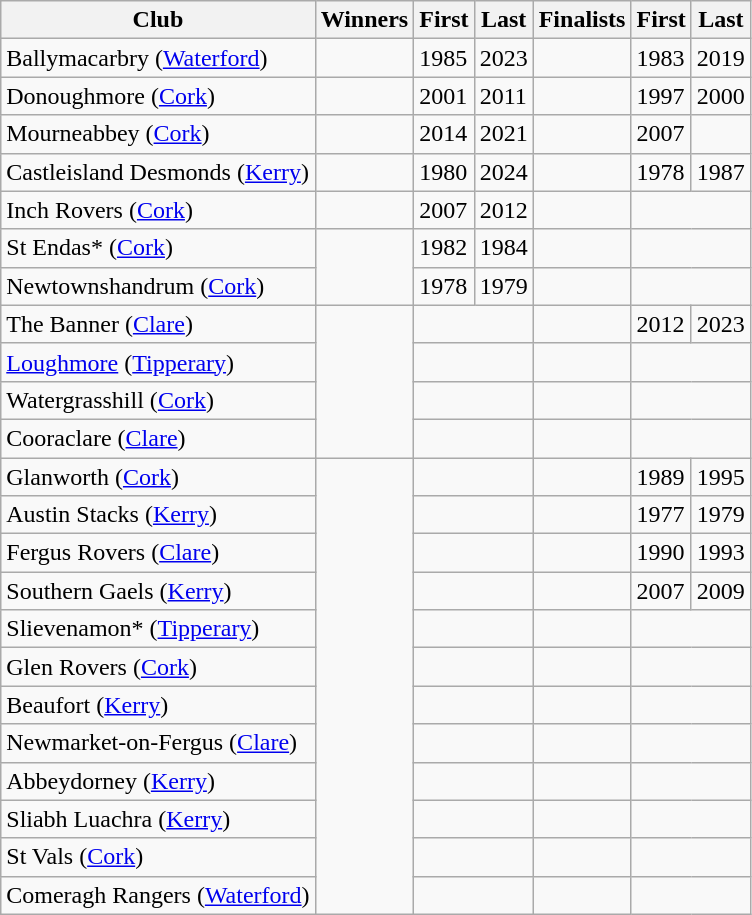<table class="wikitable">
<tr>
<th>Club</th>
<th>Winners</th>
<th>First</th>
<th>Last</th>
<th>Finalists</th>
<th>First</th>
<th>Last</th>
</tr>
<tr>
<td> Ballymacarbry (<a href='#'>Waterford</a>)</td>
<td></td>
<td>1985</td>
<td>2023</td>
<td></td>
<td>1983</td>
<td>2019</td>
</tr>
<tr>
<td> Donoughmore (<a href='#'>Cork</a>)</td>
<td></td>
<td>2001</td>
<td>2011</td>
<td></td>
<td>1997</td>
<td>2000</td>
</tr>
<tr>
<td> Mourneabbey (<a href='#'>Cork</a>)</td>
<td></td>
<td>2014</td>
<td>2021</td>
<td></td>
<td>2007</td>
<td colspan="2"></td>
</tr>
<tr>
<td> Castleisland Desmonds (<a href='#'>Kerry</a>)</td>
<td></td>
<td>1980</td>
<td>2024</td>
<td></td>
<td>1978</td>
<td>1987</td>
</tr>
<tr>
<td> Inch Rovers (<a href='#'>Cork</a>)</td>
<td></td>
<td>2007</td>
<td>2012</td>
<td></td>
<td colspan="2"></td>
</tr>
<tr>
<td> St Endas* (<a href='#'>Cork</a>)</td>
<td rowspan="2"></td>
<td>1982</td>
<td>1984</td>
<td></td>
<td colspan="2"></td>
</tr>
<tr>
<td> Newtownshandrum (<a href='#'>Cork</a>)</td>
<td>1978</td>
<td>1979</td>
<td></td>
<td colspan="2"></td>
</tr>
<tr>
<td> The Banner (<a href='#'>Clare</a>)</td>
<td rowspan="4"></td>
<td colspan = "2"></td>
<td></td>
<td>2012</td>
<td>2023</td>
</tr>
<tr>
<td> <a href='#'>Loughmore</a> (<a href='#'>Tipperary</a>)</td>
<td colspan = "2"></td>
<td></td>
<td colspan="2"></td>
</tr>
<tr>
<td> Watergrasshill (<a href='#'>Cork</a>)</td>
<td colspan = "2"></td>
<td></td>
<td colspan="2"></td>
</tr>
<tr>
<td> Cooraclare (<a href='#'>Clare</a>)</td>
<td colspan = "2"></td>
<td></td>
<td colspan="2"></td>
</tr>
<tr>
<td> Glanworth (<a href='#'>Cork</a>)</td>
<td rowspan = "12"></td>
<td colspan = "2"></td>
<td></td>
<td>1989</td>
<td>1995</td>
</tr>
<tr>
<td> Austin Stacks (<a href='#'>Kerry</a>)</td>
<td colspan = "2"></td>
<td></td>
<td>1977</td>
<td>1979</td>
</tr>
<tr>
<td> Fergus Rovers (<a href='#'>Clare</a>)</td>
<td colspan = "2"></td>
<td></td>
<td>1990</td>
<td>1993</td>
</tr>
<tr>
<td> Southern Gaels (<a href='#'>Kerry</a>)</td>
<td colspan = "2"></td>
<td></td>
<td>2007</td>
<td>2009</td>
</tr>
<tr>
<td> Slievenamon* (<a href='#'>Tipperary</a>)</td>
<td colspan = "2"></td>
<td></td>
<td colspan = "2"></td>
</tr>
<tr>
<td> Glen Rovers (<a href='#'>Cork</a>)</td>
<td colspan = "2"></td>
<td></td>
<td colspan = "2"></td>
</tr>
<tr>
<td> Beaufort (<a href='#'>Kerry</a>)</td>
<td colspan = "2"></td>
<td></td>
<td colspan = "2"></td>
</tr>
<tr>
<td> Newmarket-on-Fergus (<a href='#'>Clare</a>)</td>
<td colspan = "2"></td>
<td></td>
<td colspan = "2"></td>
</tr>
<tr>
<td> Abbeydorney (<a href='#'>Kerry</a>)</td>
<td colspan = "2"></td>
<td></td>
<td colspan = "2"></td>
</tr>
<tr>
<td> Sliabh Luachra (<a href='#'>Kerry</a>)</td>
<td colspan = "2"></td>
<td></td>
<td colspan = "2"></td>
</tr>
<tr>
<td> St Vals (<a href='#'>Cork</a>)</td>
<td colspan = "2"></td>
<td></td>
<td colspan = "2"></td>
</tr>
<tr>
<td> Comeragh Rangers (<a href='#'>Waterford</a>)</td>
<td colspan = "2"></td>
<td></td>
<td colspan = "2"></td>
</tr>
</table>
